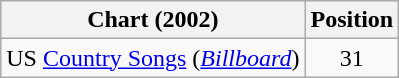<table class="wikitable sortable">
<tr>
<th scope="col">Chart (2002)</th>
<th scope="col">Position</th>
</tr>
<tr>
<td>US <a href='#'>Country Songs</a> (<em><a href='#'>Billboard</a></em>)</td>
<td align="center">31</td>
</tr>
</table>
